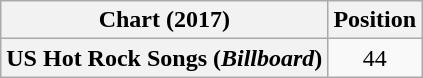<table class="wikitable plainrowheaders" style="text-align:center">
<tr>
<th>Chart (2017)</th>
<th>Position</th>
</tr>
<tr>
<th scope="row">US Hot Rock Songs (<em>Billboard</em>)</th>
<td>44</td>
</tr>
</table>
